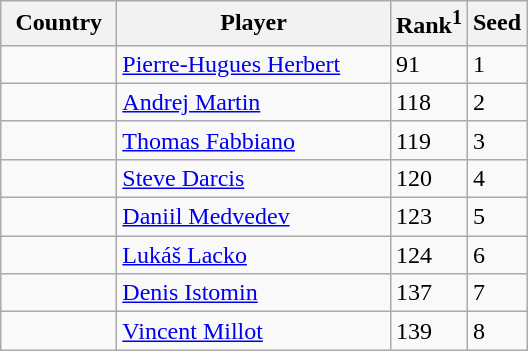<table class="sortable wikitable">
<tr>
<th width="70">Country</th>
<th width="175">Player</th>
<th>Rank<sup>1</sup></th>
<th>Seed</th>
</tr>
<tr>
<td></td>
<td><a href='#'>Pierre-Hugues Herbert</a></td>
<td>91</td>
<td>1</td>
</tr>
<tr>
<td></td>
<td><a href='#'>Andrej Martin</a></td>
<td>118</td>
<td>2</td>
</tr>
<tr>
<td></td>
<td><a href='#'>Thomas Fabbiano</a></td>
<td>119</td>
<td>3</td>
</tr>
<tr>
<td></td>
<td><a href='#'>Steve Darcis</a></td>
<td>120</td>
<td>4</td>
</tr>
<tr>
<td></td>
<td><a href='#'>Daniil Medvedev</a></td>
<td>123</td>
<td>5</td>
</tr>
<tr>
<td></td>
<td><a href='#'>Lukáš Lacko</a></td>
<td>124</td>
<td>6</td>
</tr>
<tr>
<td></td>
<td><a href='#'>Denis Istomin</a></td>
<td>137</td>
<td>7</td>
</tr>
<tr>
<td></td>
<td><a href='#'>Vincent Millot</a></td>
<td>139</td>
<td>8</td>
</tr>
</table>
